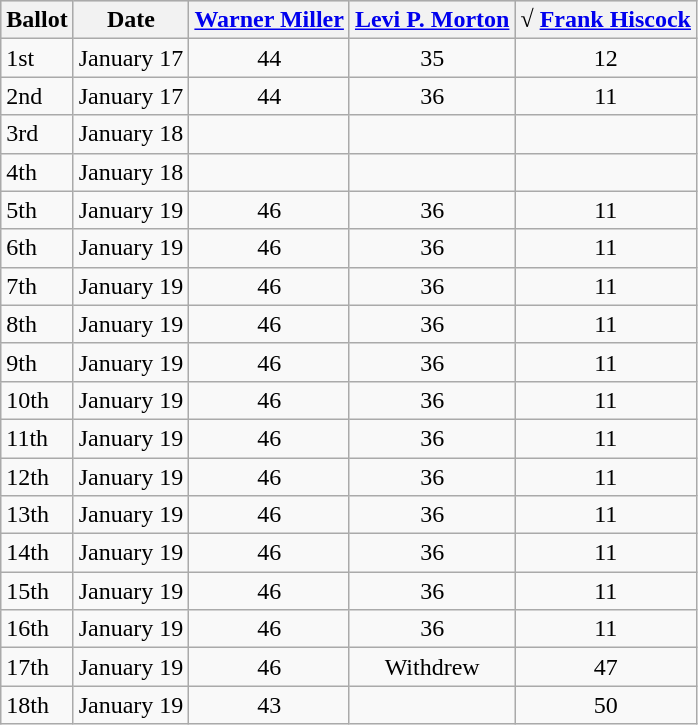<table class=wikitable>
<tr bgcolor=lightgrey>
<th>Ballot</th>
<th>Date</th>
<th><a href='#'>Warner Miller</a></th>
<th><a href='#'>Levi P. Morton</a></th>
<th><strong>√ <a href='#'>Frank Hiscock</a></strong></th>
</tr>
<tr>
<td>1st</td>
<td>January 17</td>
<td align=center>44</td>
<td align=center>35</td>
<td align=center>12</td>
</tr>
<tr>
<td>2nd</td>
<td>January 17</td>
<td align=center>44</td>
<td align=center>36</td>
<td align=center>11</td>
</tr>
<tr>
<td>3rd</td>
<td>January 18</td>
<td></td>
<td></td>
<td></td>
</tr>
<tr>
<td>4th</td>
<td>January 18</td>
<td></td>
<td></td>
<td></td>
</tr>
<tr>
<td>5th</td>
<td>January 19</td>
<td align=center>46</td>
<td align=center>36</td>
<td align=center>11</td>
</tr>
<tr>
<td>6th</td>
<td>January 19</td>
<td align=center>46</td>
<td align=center>36</td>
<td align=center>11</td>
</tr>
<tr>
<td>7th</td>
<td>January 19</td>
<td align=center>46</td>
<td align=center>36</td>
<td align=center>11</td>
</tr>
<tr>
<td>8th</td>
<td>January 19</td>
<td align=center>46</td>
<td align=center>36</td>
<td align=center>11</td>
</tr>
<tr>
<td>9th</td>
<td>January 19</td>
<td align=center>46</td>
<td align=center>36</td>
<td align=center>11</td>
</tr>
<tr>
<td>10th</td>
<td>January 19</td>
<td align=center>46</td>
<td align=center>36</td>
<td align=center>11</td>
</tr>
<tr>
<td>11th</td>
<td>January 19</td>
<td align=center>46</td>
<td align=center>36</td>
<td align=center>11</td>
</tr>
<tr>
<td>12th</td>
<td>January 19</td>
<td align=center>46</td>
<td align=center>36</td>
<td align=center>11</td>
</tr>
<tr>
<td>13th</td>
<td>January 19</td>
<td align=center>46</td>
<td align=center>36</td>
<td align=center>11</td>
</tr>
<tr>
<td>14th</td>
<td>January 19</td>
<td align=center>46</td>
<td align=center>36</td>
<td align=center>11</td>
</tr>
<tr>
<td>15th</td>
<td>January 19</td>
<td align=center>46</td>
<td align=center>36</td>
<td align=center>11</td>
</tr>
<tr>
<td>16th</td>
<td>January 19</td>
<td align=center>46</td>
<td align=center>36</td>
<td align=center>11</td>
</tr>
<tr>
<td>17th</td>
<td>January 19</td>
<td align=center>46</td>
<td align=center>Withdrew</td>
<td align=center>47</td>
</tr>
<tr>
<td>18th</td>
<td>January 19</td>
<td align=center>43</td>
<td></td>
<td align=center>50</td>
</tr>
</table>
